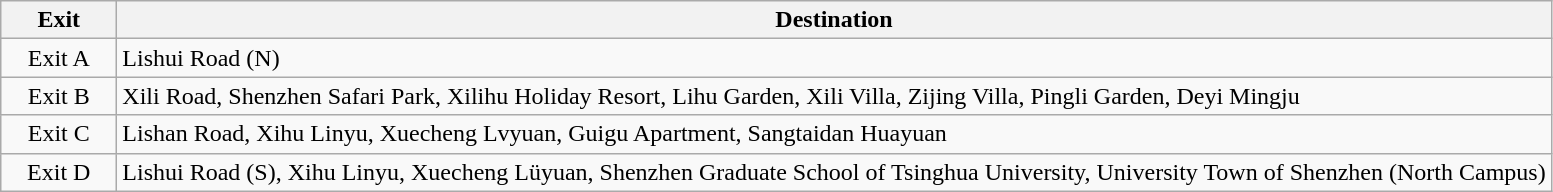<table class="wikitable">
<tr>
<th style="width:70px">Exit</th>
<th>Destination</th>
</tr>
<tr>
<td align="center">Exit A</td>
<td>Lishui Road (N)</td>
</tr>
<tr>
<td align="center">Exit B</td>
<td>Xili Road, Shenzhen Safari Park, Xilihu Holiday Resort, Lihu Garden, Xili Villa, Zijing Villa, Pingli Garden, Deyi Mingju</td>
</tr>
<tr>
<td align="center">Exit C</td>
<td>Lishan Road, Xihu Linyu, Xuecheng Lvyuan, Guigu Apartment, Sangtaidan Huayuan</td>
</tr>
<tr>
<td align="center">Exit D</td>
<td>Lishui Road (S), Xihu Linyu, Xuecheng Lüyuan, Shenzhen Graduate School of Tsinghua University, University Town of Shenzhen (North Campus)</td>
</tr>
</table>
